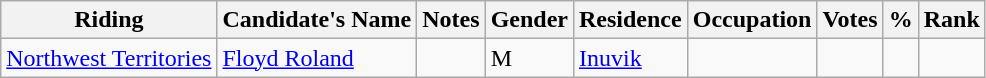<table class="wikitable sortable">
<tr>
<th>Riding<br></th>
<th>Candidate's Name</th>
<th>Notes</th>
<th>Gender</th>
<th>Residence</th>
<th>Occupation</th>
<th>Votes</th>
<th>%</th>
<th>Rank</th>
</tr>
<tr>
<td><a href='#'>Northwest Territories</a></td>
<td><a href='#'>Floyd Roland</a></td>
<td></td>
<td>M</td>
<td><a href='#'>Inuvik</a></td>
<td></td>
<td></td>
<td></td>
<td></td>
</tr>
</table>
